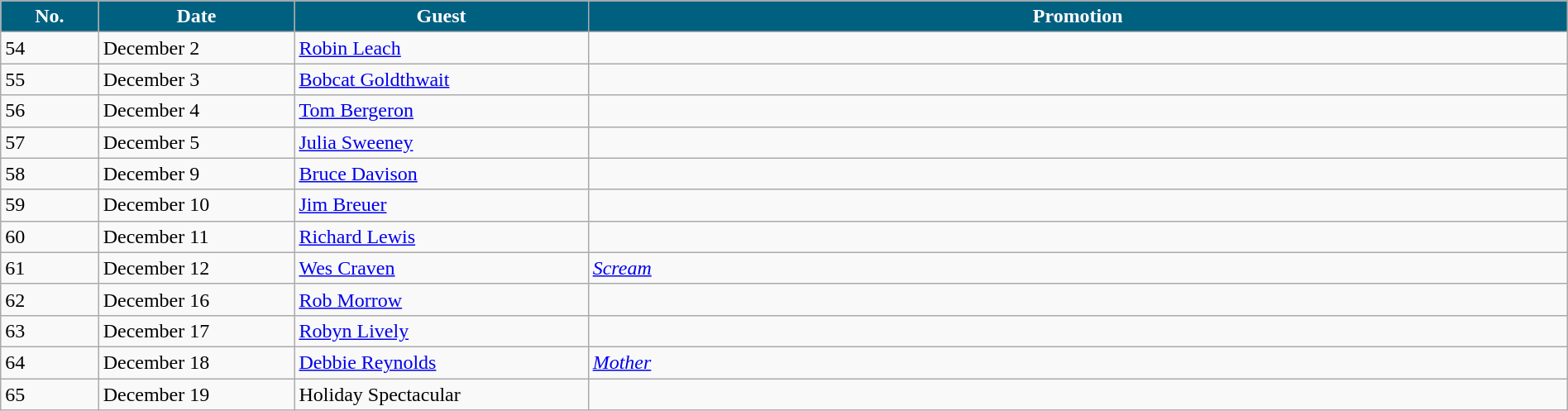<table class="wikitable" width="100%">
<tr>
<th width="5%" style="background:#006080; color:#FFFFFF"><abbr>No.</abbr></th>
<th width="10%" style="background:#006080; color:#FFFFFF">Date</th>
<th width="15%" style="background:#006080; color:#FFFFFF">Guest</th>
<th width="50%" style="background:#006080; color:#FFFFFF">Promotion</th>
</tr>
<tr>
<td>54</td>
<td>December 2</td>
<td><a href='#'>Robin Leach</a></td>
<td></td>
</tr>
<tr>
<td>55</td>
<td>December 3</td>
<td><a href='#'>Bobcat Goldthwait</a></td>
<td></td>
</tr>
<tr>
<td>56</td>
<td>December 4</td>
<td><a href='#'>Tom Bergeron</a></td>
<td></td>
</tr>
<tr>
<td>57</td>
<td>December 5</td>
<td><a href='#'>Julia Sweeney</a></td>
<td></td>
</tr>
<tr>
<td>58</td>
<td>December 9</td>
<td><a href='#'>Bruce Davison</a></td>
<td></td>
</tr>
<tr>
<td>59</td>
<td>December 10</td>
<td><a href='#'>Jim Breuer</a></td>
<td></td>
</tr>
<tr>
<td>60</td>
<td>December 11</td>
<td><a href='#'>Richard Lewis</a></td>
<td></td>
</tr>
<tr>
<td>61</td>
<td>December 12</td>
<td><a href='#'>Wes Craven</a></td>
<td><em><a href='#'>Scream</a></em></td>
</tr>
<tr>
<td>62</td>
<td>December 16</td>
<td><a href='#'>Rob Morrow</a></td>
<td></td>
</tr>
<tr>
<td>63</td>
<td>December 17</td>
<td><a href='#'>Robyn Lively</a></td>
<td></td>
</tr>
<tr>
<td>64</td>
<td>December 18</td>
<td><a href='#'>Debbie Reynolds</a></td>
<td><em><a href='#'>Mother</a></em></td>
</tr>
<tr>
<td>65</td>
<td>December 19</td>
<td>Holiday Spectacular</td>
<td></td>
</tr>
</table>
